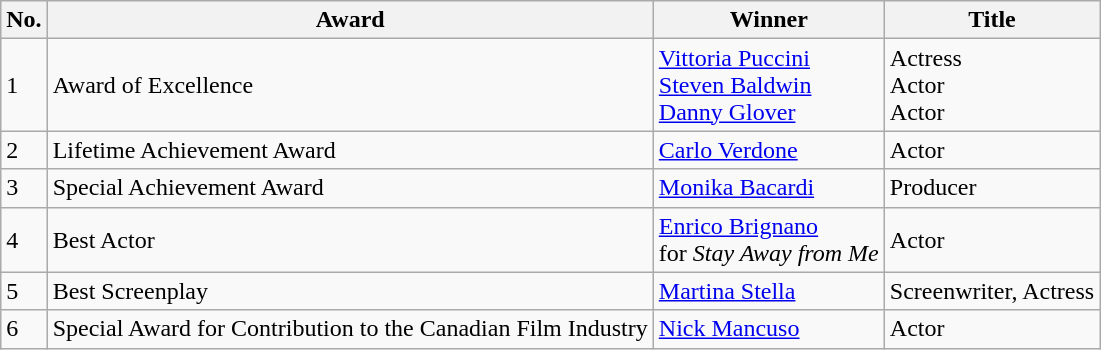<table class="wikitable">
<tr>
<th>No.</th>
<th>Award</th>
<th>Winner</th>
<th>Title</th>
</tr>
<tr>
<td>1</td>
<td>Award of Excellence</td>
<td><a href='#'>Vittoria Puccini</a><br><a href='#'>Steven Baldwin</a><br><a href='#'>Danny Glover</a></td>
<td>Actress<br>Actor<br>Actor</td>
</tr>
<tr>
<td>2</td>
<td>Lifetime Achievement Award</td>
<td><a href='#'>Carlo Verdone</a></td>
<td>Actor</td>
</tr>
<tr>
<td>3</td>
<td>Special Achievement Award</td>
<td><a href='#'>Monika Bacardi</a></td>
<td>Producer</td>
</tr>
<tr>
<td>4</td>
<td>Best Actor</td>
<td><a href='#'>Enrico Brignano</a><br>for <em>Stay Away from Me</em></td>
<td>Actor</td>
</tr>
<tr>
<td>5</td>
<td>Best Screenplay</td>
<td><a href='#'>Martina Stella</a></td>
<td>Screenwriter, Actress</td>
</tr>
<tr>
<td>6</td>
<td>Special Award for Contribution to the Canadian Film Industry</td>
<td><a href='#'>Nick Mancuso</a></td>
<td>Actor</td>
</tr>
</table>
